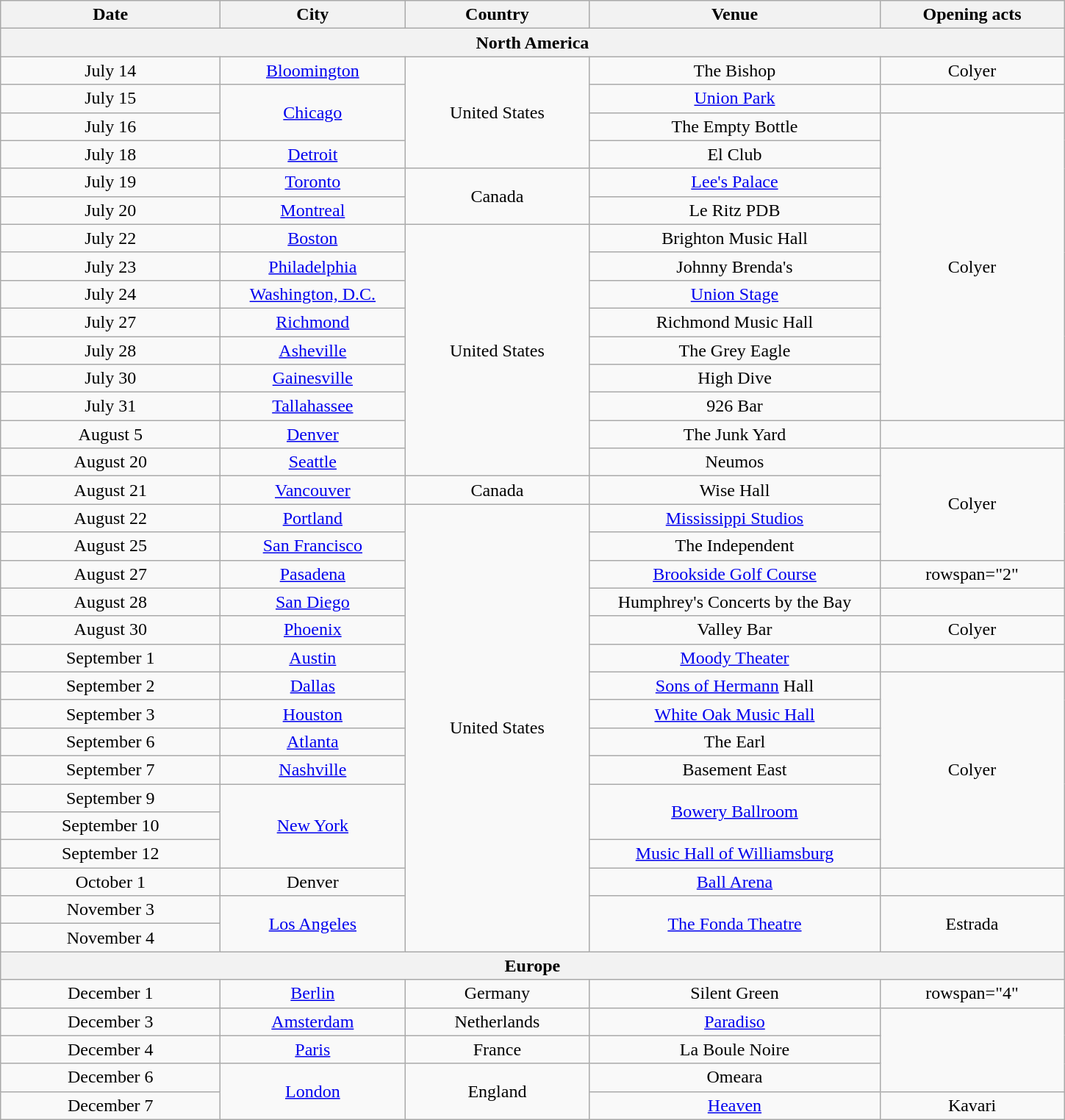<table class="wikitable plainrowheaders" style="text-align:center;">
<tr>
<th scope="col" style="width:12em;">Date</th>
<th scope="col" style="width:10em;">City</th>
<th scope="col" style="width:10em;">Country</th>
<th scope="col" style="width:16em;">Venue</th>
<th scope="col" style="width:10em;">Opening acts</th>
</tr>
<tr>
<th colspan="5">North America</th>
</tr>
<tr>
<td>July 14</td>
<td><a href='#'>Bloomington</a></td>
<td rowspan="4">United States</td>
<td>The Bishop</td>
<td>Colyer</td>
</tr>
<tr>
<td>July 15</td>
<td rowspan="2"><a href='#'>Chicago</a></td>
<td><a href='#'>Union Park</a></td>
<td></td>
</tr>
<tr>
<td>July 16</td>
<td>The Empty Bottle</td>
<td rowspan="11">Colyer</td>
</tr>
<tr>
<td>July 18</td>
<td><a href='#'>Detroit</a></td>
<td>El Club</td>
</tr>
<tr>
<td>July 19</td>
<td><a href='#'>Toronto</a></td>
<td rowspan="2">Canada</td>
<td><a href='#'>Lee's Palace</a></td>
</tr>
<tr>
<td>July 20</td>
<td><a href='#'>Montreal</a></td>
<td>Le Ritz PDB</td>
</tr>
<tr>
<td>July 22</td>
<td><a href='#'>Boston</a></td>
<td rowspan="9">United States</td>
<td>Brighton Music Hall</td>
</tr>
<tr>
<td>July 23</td>
<td><a href='#'>Philadelphia</a></td>
<td>Johnny Brenda's</td>
</tr>
<tr>
<td>July 24</td>
<td><a href='#'>Washington, D.C.</a></td>
<td><a href='#'>Union Stage</a></td>
</tr>
<tr>
<td>July 27</td>
<td><a href='#'>Richmond</a></td>
<td>Richmond Music Hall</td>
</tr>
<tr>
<td>July 28</td>
<td><a href='#'>Asheville</a></td>
<td>The Grey Eagle</td>
</tr>
<tr>
<td>July 30</td>
<td><a href='#'>Gainesville</a></td>
<td>High Dive</td>
</tr>
<tr>
<td>July 31</td>
<td><a href='#'>Tallahassee</a></td>
<td>926 Bar</td>
</tr>
<tr>
<td>August 5</td>
<td><a href='#'>Denver</a></td>
<td>The Junk Yard</td>
<td></td>
</tr>
<tr>
<td>August 20</td>
<td><a href='#'>Seattle</a></td>
<td>Neumos</td>
<td rowspan="4">Colyer</td>
</tr>
<tr>
<td>August 21</td>
<td><a href='#'>Vancouver</a></td>
<td>Canada</td>
<td>Wise Hall</td>
</tr>
<tr>
<td>August 22</td>
<td><a href='#'>Portland</a></td>
<td rowspan="16">United States</td>
<td><a href='#'>Mississippi Studios</a></td>
</tr>
<tr>
<td>August 25</td>
<td><a href='#'>San Francisco</a></td>
<td>The Independent</td>
</tr>
<tr>
<td>August 27</td>
<td><a href='#'>Pasadena</a></td>
<td><a href='#'>Brookside Golf Course</a></td>
<td>rowspan="2" </td>
</tr>
<tr>
<td>August 28</td>
<td><a href='#'>San Diego</a></td>
<td>Humphrey's Concerts by the Bay</td>
</tr>
<tr>
<td>August 30</td>
<td><a href='#'>Phoenix</a></td>
<td>Valley Bar</td>
<td>Colyer</td>
</tr>
<tr>
<td>September 1</td>
<td><a href='#'>Austin</a></td>
<td><a href='#'>Moody Theater</a></td>
<td></td>
</tr>
<tr>
<td>September 2</td>
<td><a href='#'>Dallas</a></td>
<td><a href='#'>Sons of Hermann</a> Hall</td>
<td rowspan="7">Colyer</td>
</tr>
<tr>
<td>September 3</td>
<td><a href='#'>Houston</a></td>
<td><a href='#'>White Oak Music Hall</a></td>
</tr>
<tr>
<td>September 6</td>
<td><a href='#'>Atlanta</a></td>
<td>The Earl</td>
</tr>
<tr>
<td>September 7</td>
<td><a href='#'>Nashville</a></td>
<td>Basement East</td>
</tr>
<tr>
<td>September 9</td>
<td rowspan="3"><a href='#'>New York</a></td>
<td rowspan="2"><a href='#'>Bowery Ballroom</a></td>
</tr>
<tr>
<td>September 10</td>
</tr>
<tr>
<td>September 12</td>
<td><a href='#'>Music Hall of Williamsburg</a></td>
</tr>
<tr>
<td>October 1</td>
<td>Denver</td>
<td><a href='#'>Ball Arena</a></td>
<td></td>
</tr>
<tr>
<td>November 3</td>
<td rowspan="2"><a href='#'>Los Angeles</a></td>
<td rowspan="2"><a href='#'>The Fonda Theatre</a></td>
<td rowspan="2">Estrada</td>
</tr>
<tr>
<td>November 4</td>
</tr>
<tr>
<th colspan="5">Europe</th>
</tr>
<tr>
<td>December 1</td>
<td><a href='#'>Berlin</a></td>
<td>Germany</td>
<td>Silent Green</td>
<td>rowspan="4" </td>
</tr>
<tr>
<td>December 3</td>
<td><a href='#'>Amsterdam</a></td>
<td>Netherlands</td>
<td><a href='#'>Paradiso</a></td>
</tr>
<tr>
<td>December 4</td>
<td><a href='#'>Paris</a></td>
<td>France</td>
<td>La Boule Noire</td>
</tr>
<tr>
<td>December 6</td>
<td rowspan="2"><a href='#'>London</a></td>
<td rowspan="2">England</td>
<td>Omeara</td>
</tr>
<tr>
<td>December 7</td>
<td><a href='#'>Heaven</a></td>
<td>Kavari</td>
</tr>
</table>
